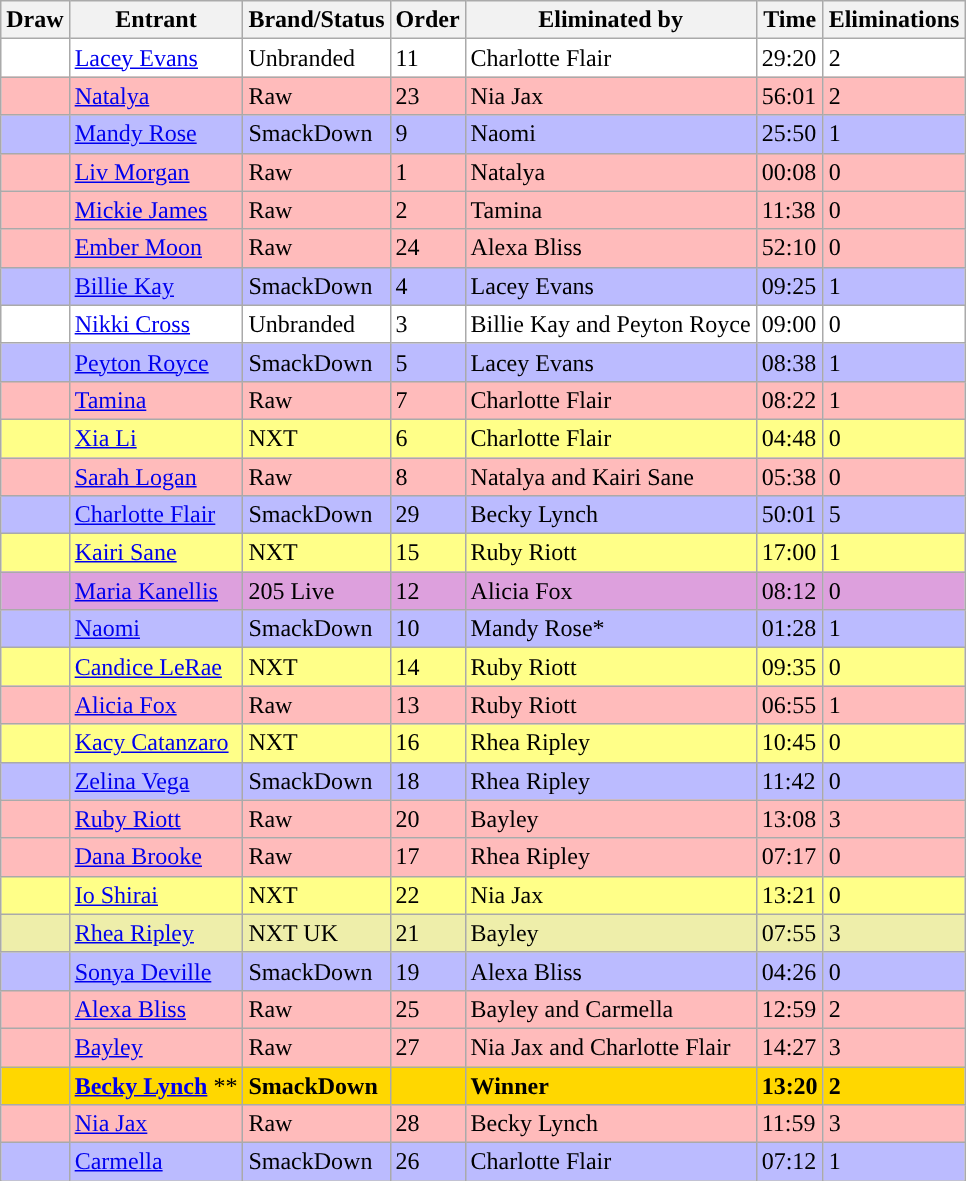<table class="wikitable sortable">
<tr>
<th>Draw</th>
<th>Entrant</th>
<th>Brand/Status</th>
<th>Order</th>
<th>Eliminated by</th>
<th>Time</th>
<th>Eliminations</th>
</tr>
<tr style="background: #FFF;">
<td></td>
<td><a href='#'>Lacey Evans</a></td>
<td>Unbranded</td>
<td>11</td>
<td>Charlotte Flair</td>
<td>29:20</td>
<td>2</td>
</tr>
<tr style="background: #FBB;">
<td></td>
<td><a href='#'>Natalya</a></td>
<td>Raw</td>
<td>23</td>
<td>Nia Jax</td>
<td>56:01</td>
<td>2</td>
</tr>
<tr style="background: #BBF;">
<td></td>
<td><a href='#'>Mandy Rose</a></td>
<td>SmackDown</td>
<td>9</td>
<td>Naomi</td>
<td>25:50</td>
<td>1</td>
</tr>
<tr style="background: #FBB;">
<td></td>
<td><a href='#'>Liv Morgan</a></td>
<td>Raw</td>
<td>1</td>
<td>Natalya</td>
<td>00:08</td>
<td>0</td>
</tr>
<tr style="background: #FBB;">
<td></td>
<td><a href='#'>Mickie James</a></td>
<td>Raw</td>
<td>2</td>
<td>Tamina</td>
<td>11:38</td>
<td>0</td>
</tr>
<tr style="background: #FBB;">
<td></td>
<td><a href='#'>Ember Moon</a></td>
<td>Raw</td>
<td>24</td>
<td>Alexa Bliss</td>
<td>52:10</td>
<td>0</td>
</tr>
<tr style="background: #BBF;">
<td></td>
<td><a href='#'>Billie Kay</a></td>
<td>SmackDown</td>
<td>4</td>
<td>Lacey Evans</td>
<td>09:25</td>
<td>1</td>
</tr>
<tr style="background: #FFF;">
<td></td>
<td><a href='#'>Nikki Cross</a></td>
<td>Unbranded</td>
<td>3</td>
<td>Billie Kay and Peyton Royce</td>
<td>09:00</td>
<td>0</td>
</tr>
<tr style="background: #BBF;">
<td></td>
<td><a href='#'>Peyton Royce</a></td>
<td>SmackDown</td>
<td>5</td>
<td>Lacey Evans</td>
<td>08:38</td>
<td>1</td>
</tr>
<tr style="background: #FBB;">
<td></td>
<td><a href='#'>Tamina</a></td>
<td>Raw</td>
<td>7</td>
<td>Charlotte Flair</td>
<td>08:22</td>
<td>1</td>
</tr>
<tr style="background: #FF8;">
<td></td>
<td><a href='#'>Xia Li</a></td>
<td>NXT</td>
<td>6</td>
<td>Charlotte Flair</td>
<td>04:48</td>
<td>0</td>
</tr>
<tr style="background: #FBB;">
<td></td>
<td><a href='#'>Sarah Logan</a></td>
<td>Raw</td>
<td>8</td>
<td>Natalya and Kairi Sane</td>
<td>05:38</td>
<td>0</td>
</tr>
<tr style="background: #BBF;">
<td></td>
<td><a href='#'>Charlotte Flair</a></td>
<td>SmackDown</td>
<td>29</td>
<td>Becky Lynch</td>
<td>50:01</td>
<td>5</td>
</tr>
<tr style="background: #FF8;">
<td></td>
<td><a href='#'>Kairi Sane</a></td>
<td>NXT</td>
<td>15</td>
<td>Ruby Riott</td>
<td>17:00</td>
<td>1</td>
</tr>
<tr style="background: Plum;">
<td></td>
<td><a href='#'>Maria Kanellis</a></td>
<td>205 Live</td>
<td>12</td>
<td>Alicia Fox</td>
<td>08:12</td>
<td>0</td>
</tr>
<tr style="background: #BBF;">
<td></td>
<td><a href='#'>Naomi</a></td>
<td>SmackDown</td>
<td>10</td>
<td>Mandy Rose*</td>
<td>01:28</td>
<td>1</td>
</tr>
<tr style="background: #FF8;">
<td></td>
<td><a href='#'>Candice LeRae</a></td>
<td>NXT</td>
<td>14</td>
<td>Ruby Riott</td>
<td>09:35</td>
<td>0</td>
</tr>
<tr style="background: #FBB;">
<td></td>
<td><a href='#'>Alicia Fox</a></td>
<td>Raw</td>
<td>13</td>
<td>Ruby Riott</td>
<td>06:55</td>
<td>1</td>
</tr>
<tr style="background: #FF8;">
<td></td>
<td><a href='#'>Kacy Catanzaro</a></td>
<td>NXT</td>
<td>16</td>
<td>Rhea Ripley</td>
<td>10:45</td>
<td>0</td>
</tr>
<tr style="background: #BBF;">
<td></td>
<td><a href='#'>Zelina Vega</a></td>
<td>SmackDown</td>
<td>18</td>
<td>Rhea Ripley</td>
<td>11:42</td>
<td>0</td>
</tr>
<tr style="background: #FBB;">
<td></td>
<td><a href='#'>Ruby Riott</a></td>
<td>Raw</td>
<td>20</td>
<td>Bayley</td>
<td>13:08</td>
<td>3</td>
</tr>
<tr style="background: #FBB;">
<td></td>
<td><a href='#'>Dana Brooke</a></td>
<td>Raw</td>
<td>17</td>
<td>Rhea Ripley</td>
<td>07:17</td>
<td>0</td>
</tr>
<tr style="background: #FF8;">
<td></td>
<td><a href='#'>Io Shirai</a></td>
<td>NXT</td>
<td>22</td>
<td>Nia Jax</td>
<td>13:21</td>
<td>0</td>
</tr>
<tr style="background: #eeA;">
<td></td>
<td><a href='#'>Rhea Ripley</a></td>
<td>NXT UK</td>
<td>21</td>
<td>Bayley</td>
<td>07:55</td>
<td>3</td>
</tr>
<tr style="background: #BBF;">
<td></td>
<td><a href='#'>Sonya Deville</a></td>
<td>SmackDown</td>
<td>19</td>
<td>Alexa Bliss</td>
<td>04:26</td>
<td>0</td>
</tr>
<tr style="background: #FBB;">
<td></td>
<td><a href='#'>Alexa Bliss</a></td>
<td>Raw</td>
<td>25</td>
<td>Bayley and Carmella</td>
<td>12:59</td>
<td>2</td>
</tr>
<tr style="background: #FBB;">
<td></td>
<td><a href='#'>Bayley</a></td>
<td>Raw</td>
<td>27</td>
<td>Nia Jax and Charlotte Flair</td>
<td>14:27</td>
<td>3</td>
</tr>
<tr style="background: Gold;">
<td><strong></strong></td>
<td><strong><a href='#'>Becky Lynch</a></strong> **</td>
<td><strong>SmackDown</strong></td>
<td><strong></strong></td>
<td><strong>Winner</strong></td>
<td><strong>13:20</strong></td>
<td><strong>2</strong></td>
</tr>
<tr style="background: #FBB;">
<td></td>
<td><a href='#'>Nia Jax</a></td>
<td>Raw</td>
<td>28</td>
<td>Becky Lynch</td>
<td>11:59</td>
<td>3</td>
</tr>
<tr style="background: #BBF;">
<td></td>
<td><a href='#'>Carmella</a></td>
<td>SmackDown</td>
<td>26</td>
<td>Charlotte Flair</td>
<td>07:12</td>
<td>1</td>
</tr>
</table>
